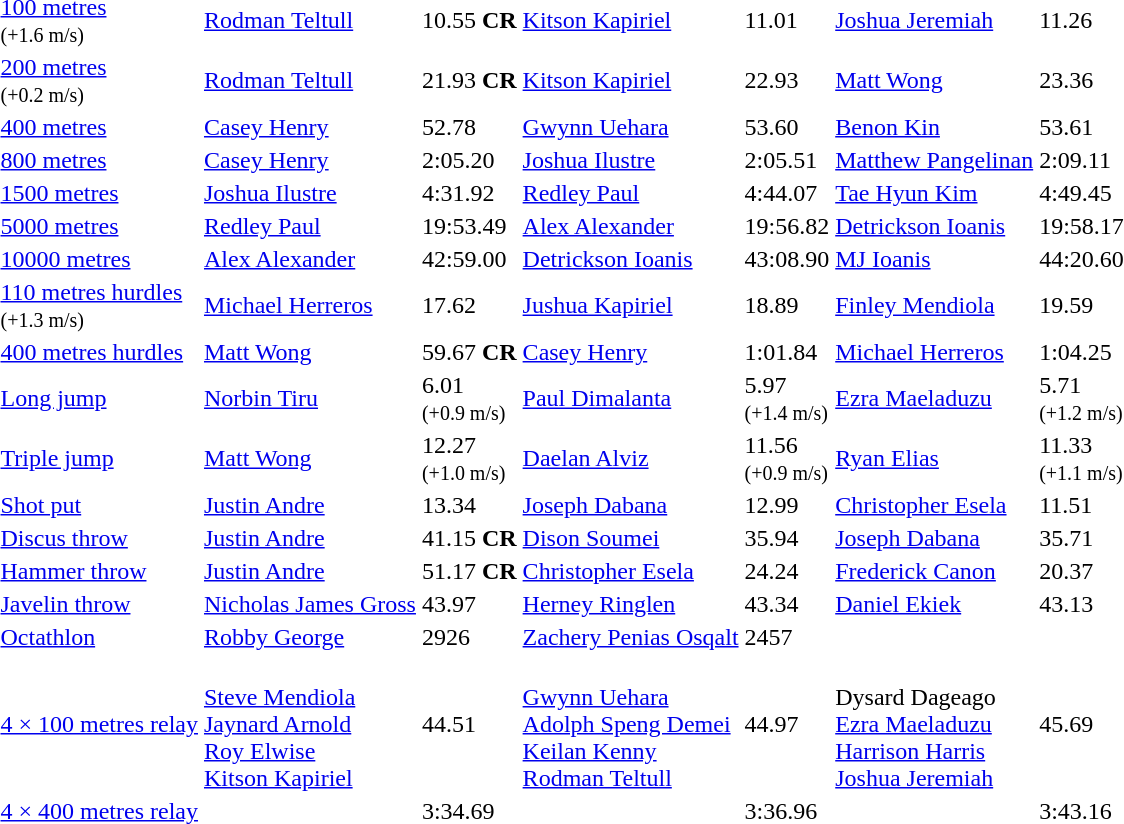<table>
<tr>
<td><a href='#'>100 metres</a> <br><small>(+1.6 m/s)</small></td>
<td align=left><a href='#'>Rodman Teltull</a> <br> </td>
<td>10.55 <strong>CR</strong></td>
<td align=left><a href='#'>Kitson Kapiriel</a> <br> </td>
<td>11.01</td>
<td align=left><a href='#'>Joshua Jeremiah</a> <br> </td>
<td>11.26</td>
</tr>
<tr>
<td><a href='#'>200 metres</a> <br><small>(+0.2 m/s)</small></td>
<td align=left><a href='#'>Rodman Teltull</a> <br> </td>
<td>21.93 <strong>CR</strong></td>
<td align=left><a href='#'>Kitson Kapiriel</a> <br> </td>
<td>22.93</td>
<td align=left><a href='#'>Matt Wong</a> <br> </td>
<td>23.36</td>
</tr>
<tr>
<td><a href='#'>400 metres</a></td>
<td align=left><a href='#'>Casey Henry</a> <br> </td>
<td>52.78</td>
<td align=left><a href='#'>Gwynn Uehara</a> <br> </td>
<td>53.60</td>
<td align=left><a href='#'>Benon Kin</a> <br> </td>
<td>53.61</td>
</tr>
<tr>
<td><a href='#'>800 metres</a></td>
<td align=left><a href='#'>Casey Henry</a> <br> </td>
<td>2:05.20</td>
<td align=left><a href='#'>Joshua Ilustre</a> <br> </td>
<td>2:05.51</td>
<td align=left><a href='#'>Matthew Pangelinan</a> <br> </td>
<td>2:09.11</td>
</tr>
<tr>
<td><a href='#'>1500 metres</a></td>
<td align=left><a href='#'>Joshua Ilustre</a> <br> </td>
<td>4:31.92</td>
<td align=left><a href='#'>Redley Paul</a> <br> </td>
<td>4:44.07</td>
<td align=left><a href='#'>Tae Hyun Kim</a> <br> </td>
<td>4:49.45</td>
</tr>
<tr>
<td><a href='#'>5000 metres</a></td>
<td align=left><a href='#'>Redley Paul</a> <br> </td>
<td>19:53.49</td>
<td align=left><a href='#'>Alex Alexander</a> <br> </td>
<td>19:56.82</td>
<td align=left><a href='#'>Detrickson Ioanis</a> <br> </td>
<td>19:58.17</td>
</tr>
<tr>
<td><a href='#'>10000 metres</a></td>
<td align=left><a href='#'>Alex Alexander</a> <br> </td>
<td>42:59.00</td>
<td align=left><a href='#'>Detrickson Ioanis</a> <br> </td>
<td>43:08.90</td>
<td align=left><a href='#'>MJ Ioanis</a> <br> </td>
<td>44:20.60</td>
</tr>
<tr>
<td><a href='#'>110 metres hurdles</a> <br><small>(+1.3 m/s)</small></td>
<td align=left><a href='#'>Michael Herreros</a> <br> </td>
<td>17.62</td>
<td align=left><a href='#'>Jushua Kapiriel</a> <br> </td>
<td>18.89</td>
<td align=left><a href='#'>Finley Mendiola</a> <br> </td>
<td>19.59</td>
</tr>
<tr>
<td><a href='#'>400 metres hurdles</a></td>
<td align=left><a href='#'>Matt Wong</a> <br> </td>
<td>59.67 <strong>CR</strong></td>
<td align=left><a href='#'>Casey Henry</a> <br> </td>
<td>1:01.84</td>
<td align=left><a href='#'>Michael Herreros</a> <br> </td>
<td>1:04.25</td>
</tr>
<tr>
<td><a href='#'>Long jump</a></td>
<td align=left><a href='#'>Norbin Tiru</a> <br> </td>
<td>6.01 <br><small>(+0.9 m/s)</small></td>
<td align=left><a href='#'>Paul Dimalanta</a> <br> </td>
<td>5.97 <br><small>(+1.4 m/s)</small></td>
<td align=left><a href='#'>Ezra Maeladuzu</a> <br> </td>
<td>5.71 <br><small>(+1.2 m/s)</small></td>
</tr>
<tr>
<td><a href='#'>Triple jump</a></td>
<td align=left><a href='#'>Matt Wong</a> <br> </td>
<td>12.27 <br><small>(+1.0 m/s)</small></td>
<td align=left><a href='#'>Daelan Alviz</a> <br> </td>
<td>11.56 <br><small>(+0.9 m/s)</small></td>
<td align=left><a href='#'>Ryan Elias</a> <br> </td>
<td>11.33 <br><small>(+1.1 m/s)</small></td>
</tr>
<tr>
<td><a href='#'>Shot put</a></td>
<td align=left><a href='#'>Justin Andre</a> <br> </td>
<td>13.34</td>
<td align=left><a href='#'>Joseph Dabana</a> <br> </td>
<td>12.99</td>
<td align=left><a href='#'>Christopher Esela</a> <br> </td>
<td>11.51</td>
</tr>
<tr>
<td><a href='#'>Discus throw</a></td>
<td align=left><a href='#'>Justin Andre</a> <br> </td>
<td>41.15 <strong>CR</strong></td>
<td align=left><a href='#'>Dison Soumei</a> <br> </td>
<td>35.94</td>
<td align=left><a href='#'>Joseph Dabana</a> <br> </td>
<td>35.71</td>
</tr>
<tr>
<td><a href='#'>Hammer throw</a></td>
<td align=left><a href='#'>Justin Andre</a> <br> </td>
<td>51.17 <strong>CR</strong></td>
<td align=left><a href='#'>Christopher Esela</a> <br> </td>
<td>24.24</td>
<td align=left><a href='#'>Frederick Canon</a> <br> </td>
<td>20.37</td>
</tr>
<tr>
<td><a href='#'>Javelin throw</a></td>
<td align=left><a href='#'>Nicholas James Gross</a> <br> </td>
<td>43.97</td>
<td align=left><a href='#'>Herney Ringlen</a> <br> </td>
<td>43.34</td>
<td align=left><a href='#'>Daniel Ekiek</a> <br> </td>
<td>43.13</td>
</tr>
<tr>
<td><a href='#'>Octathlon</a></td>
<td align=left><a href='#'>Robby George</a> <br> </td>
<td>2926</td>
<td align=left><a href='#'>Zachery Penias Osqalt</a> <br> </td>
<td>2457</td>
<td align=left></td>
<td></td>
</tr>
<tr>
<td><a href='#'>4 × 100 metres relay</a></td>
<td><br><a href='#'>Steve Mendiola</a><br><a href='#'>Jaynard Arnold</a><br><a href='#'>Roy Elwise</a><br><a href='#'>Kitson Kapiriel</a></td>
<td>44.51</td>
<td><br><a href='#'>Gwynn Uehara</a><br><a href='#'>Adolph Speng Demei</a><br><a href='#'>Keilan Kenny</a><br><a href='#'>Rodman Teltull</a></td>
<td>44.97</td>
<td><br>Dysard Dageago<br><a href='#'>Ezra Maeladuzu</a><br><a href='#'>Harrison Harris</a><br><a href='#'>Joshua Jeremiah</a></td>
<td>45.69</td>
</tr>
<tr>
<td><a href='#'>4 × 400 metres relay</a></td>
<td></td>
<td>3:34.69</td>
<td></td>
<td>3:36.96</td>
<td></td>
<td>3:43.16</td>
</tr>
</table>
